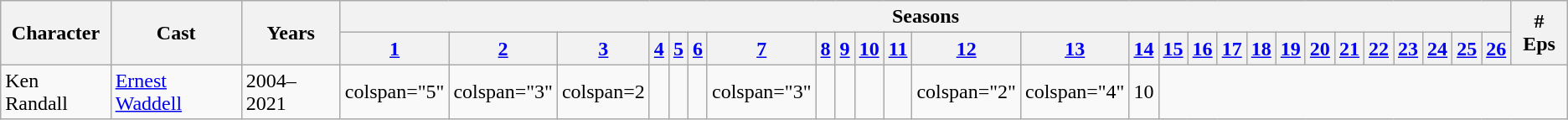<table class="wikitable">
<tr>
<th rowspan="2">Character</th>
<th rowspan="2">Cast</th>
<th rowspan="2">Years</th>
<th colspan="26">Seasons</th>
<th rowspan="2"># Eps</th>
</tr>
<tr>
<th><a href='#'>1</a></th>
<th><a href='#'>2</a></th>
<th><a href='#'>3</a></th>
<th><a href='#'>4</a></th>
<th><a href='#'>5</a></th>
<th><a href='#'>6</a></th>
<th><a href='#'>7</a></th>
<th><a href='#'>8</a></th>
<th><a href='#'>9</a></th>
<th><a href='#'>10</a></th>
<th><a href='#'>11</a></th>
<th><a href='#'>12</a></th>
<th><a href='#'>13</a></th>
<th><a href='#'>14</a></th>
<th><a href='#'>15</a></th>
<th><a href='#'>16</a></th>
<th><a href='#'>17</a></th>
<th><a href='#'>18</a></th>
<th><a href='#'>19</a></th>
<th><a href='#'>20</a></th>
<th><a href='#'>21</a></th>
<th><a href='#'>22</a></th>
<th><a href='#'>23</a></th>
<th><a href='#'>24</a></th>
<th><a href='#'>25</a></th>
<th><a href='#'>26</a></th>
</tr>
<tr>
<td>Ken Randall</td>
<td><a href='#'>Ernest Waddell</a></td>
<td>2004–2021</td>
<td>colspan="5" </td>
<td>colspan="3" </td>
<td>colspan=2 </td>
<td></td>
<td></td>
<td></td>
<td>colspan="3" </td>
<td></td>
<td></td>
<td></td>
<td></td>
<td>colspan="2" </td>
<td>colspan="4" </td>
<td>10</td>
</tr>
</table>
